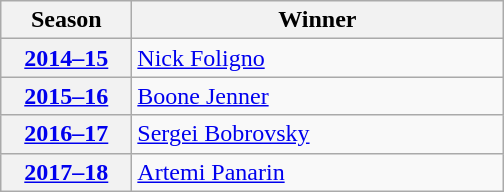<table class="wikitable">
<tr>
<th scope="col" style="width:5em">Season</th>
<th scope="col" style="width:15em">Winner</th>
</tr>
<tr>
<th scope="row"><a href='#'>2014–15</a></th>
<td><a href='#'>Nick Foligno</a></td>
</tr>
<tr>
<th scope="row"><a href='#'>2015–16</a></th>
<td><a href='#'>Boone Jenner</a></td>
</tr>
<tr>
<th scope="row"><a href='#'>2016–17</a></th>
<td><a href='#'>Sergei Bobrovsky</a></td>
</tr>
<tr>
<th scope="row"><a href='#'>2017–18</a></th>
<td><a href='#'>Artemi Panarin</a></td>
</tr>
</table>
